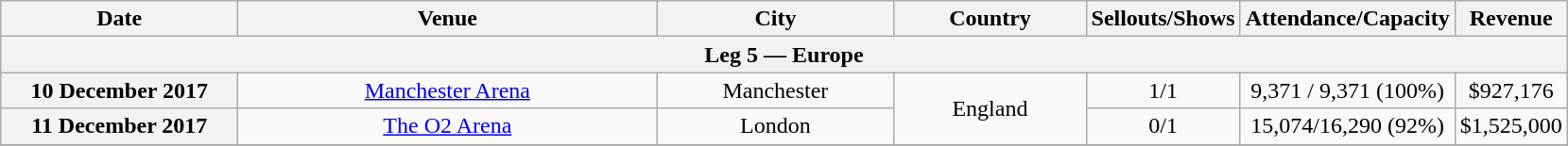<table class="wikitable plainrowheaders" style="text-align:center;">
<tr>
<th scope="col" style="width:10em;">Date</th>
<th scope="col" style="width:18em;">Venue</th>
<th scope="col" style="width:10em;">City</th>
<th scope="col" style="width:8em;">Country</th>
<th scope="col">Sellouts/Shows</th>
<th scope="col">Attendance/Capacity</th>
<th scope="col">Revenue</th>
</tr>
<tr>
<th colspan="7">Leg 5 — Europe</th>
</tr>
<tr>
<th scope="row" style="text-align:center;">10 December 2017</th>
<td><a href='#'>Manchester Arena</a></td>
<td>Manchester</td>
<td rowspan="2">England</td>
<td>1/1</td>
<td>9,371 / 9,371 (100%)</td>
<td>$927,176</td>
</tr>
<tr>
<th scope="row" style="text-align:center;">11 December 2017</th>
<td><a href='#'>The O2 Arena</a></td>
<td>London</td>
<td>0/1</td>
<td>15,074/16,290 (92%)</td>
<td>$1,525,000</td>
</tr>
<tr>
</tr>
</table>
